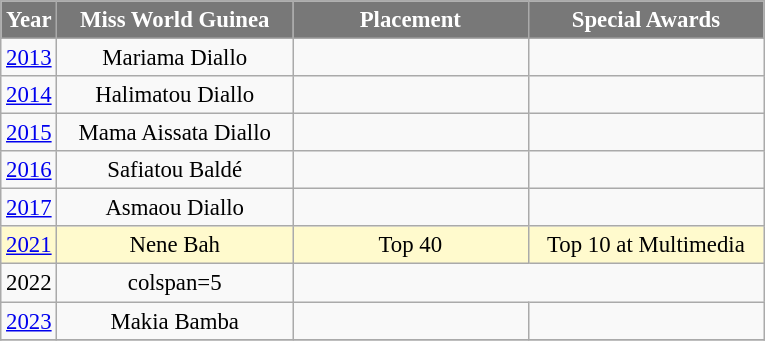<table class="wikitable sortable" style="font-size: 95%; text-align:center">
<tr>
<th width="30" style="background-color:#787878;color:#FFFFFF;">Year</th>
<th width="150" style="background-color:#787878;color:#FFFFFF;">Miss World Guinea</th>
<th width="150" style="background-color:#787878;color:#FFFFFF;">Placement</th>
<th width="150" style="background-color:#787878;color:#FFFFFF;">Special Awards</th>
</tr>
<tr>
<td><a href='#'>2013</a></td>
<td>Mariama Diallo</td>
<td></td>
<td></td>
</tr>
<tr>
<td><a href='#'>2014</a></td>
<td>Halimatou Diallo</td>
<td></td>
<td></td>
</tr>
<tr>
<td><a href='#'>2015</a></td>
<td>Mama Aissata Diallo</td>
<td></td>
<td></td>
</tr>
<tr>
<td><a href='#'>2016</a></td>
<td>Safiatou Baldé</td>
<td></td>
<td></td>
</tr>
<tr>
<td><a href='#'>2017</a></td>
<td>Asmaou Diallo</td>
<td></td>
<td></td>
</tr>
<tr style="background-color:#FFFACD;">
<td><a href='#'>2021</a></td>
<td>Nene Bah</td>
<td>Top 40</td>
<td>Top 10 at Multimedia</td>
</tr>
<tr>
<td>2022</td>
<td>colspan=5 </td>
</tr>
<tr>
<td><a href='#'>2023</a></td>
<td>Makia Bamba</td>
<td></td>
<td></td>
</tr>
<tr>
</tr>
</table>
